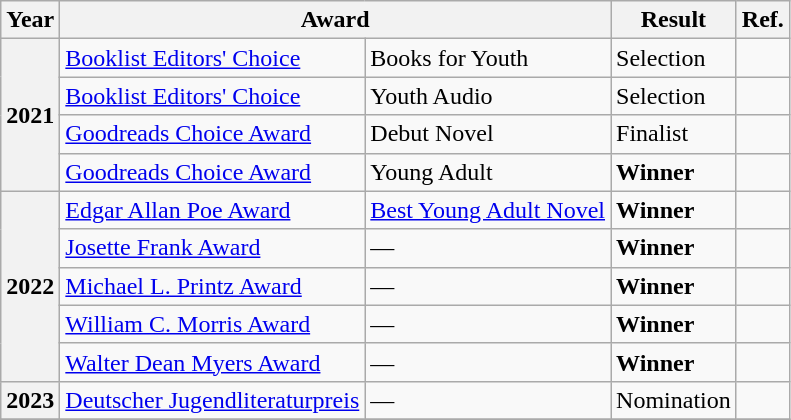<table class="wikitable">
<tr>
<th>Year</th>
<th colspan="2">Award</th>
<th>Result</th>
<th>Ref.</th>
</tr>
<tr>
<th rowspan="4">2021</th>
<td><a href='#'>Booklist Editors' Choice</a></td>
<td>Books for Youth</td>
<td>Selection</td>
<td></td>
</tr>
<tr>
<td><a href='#'>Booklist Editors' Choice</a></td>
<td>Youth Audio</td>
<td>Selection</td>
<td></td>
</tr>
<tr>
<td><a href='#'>Goodreads Choice Award</a></td>
<td>Debut Novel</td>
<td>Finalist</td>
<td></td>
</tr>
<tr>
<td><a href='#'>Goodreads Choice Award</a></td>
<td>Young Adult</td>
<td><strong>Winner</strong></td>
<td></td>
</tr>
<tr>
<th rowspan="5">2022</th>
<td><a href='#'>Edgar Allan Poe Award</a></td>
<td><a href='#'>Best Young Adult Novel</a></td>
<td><strong>Winner</strong></td>
<td></td>
</tr>
<tr>
<td><a href='#'>Josette Frank Award</a></td>
<td>—</td>
<td><strong>Winner</strong></td>
<td></td>
</tr>
<tr>
<td><a href='#'>Michael L. Printz Award</a></td>
<td>—</td>
<td><strong>Winner</strong></td>
<td></td>
</tr>
<tr>
<td><a href='#'>William C. Morris Award</a></td>
<td>—</td>
<td><strong>Winner</strong></td>
<td></td>
</tr>
<tr>
<td><a href='#'>Walter Dean Myers Award</a></td>
<td>—</td>
<td><strong>Winner</strong></td>
<td></td>
</tr>
<tr>
<th>2023</th>
<td><a href='#'>Deutscher Jugendliteraturpreis</a></td>
<td>—</td>
<td>Nomination</td>
<td></td>
</tr>
<tr>
</tr>
</table>
